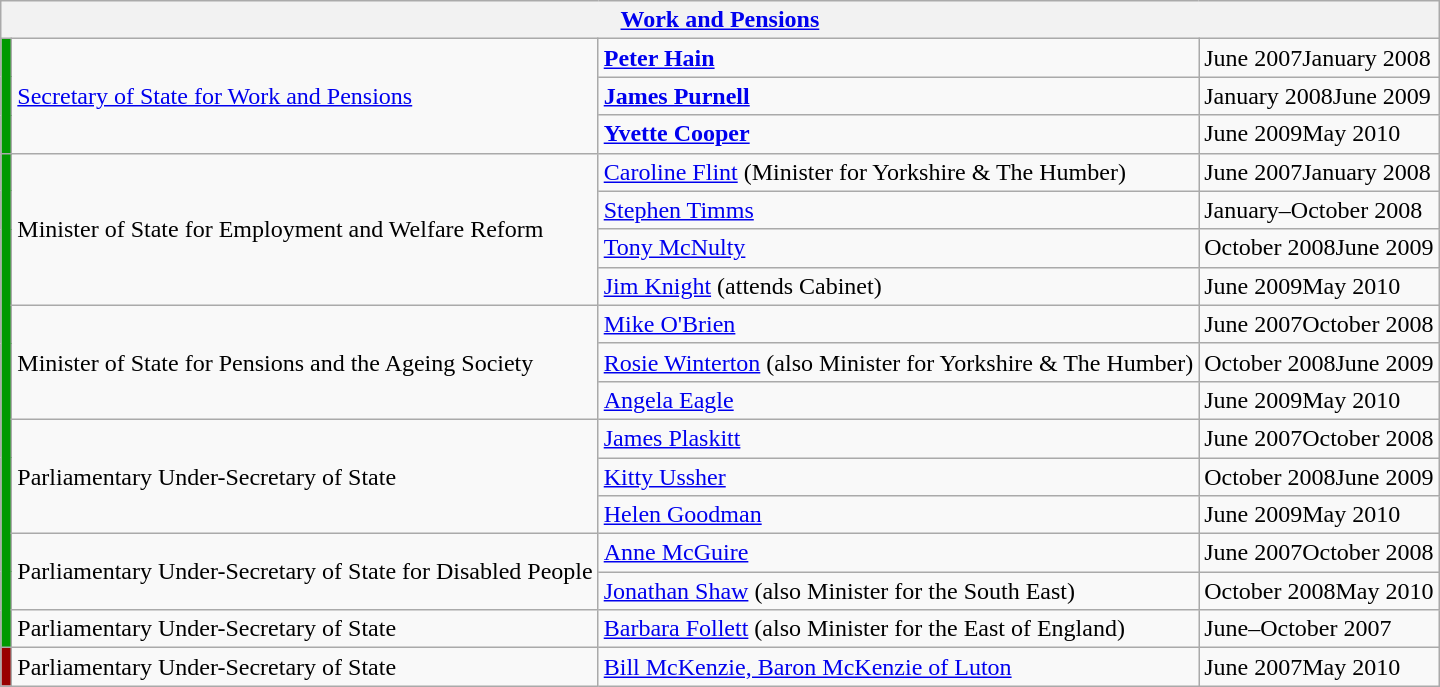<table class="wikitable">
<tr>
<th colspan=4><a href='#'>Work and Pensions</a></th>
</tr>
<tr>
<td rowspan=3 bgcolor="009900"></td>
<td rowspan=3><a href='#'>Secretary of State for Work and Pensions</a></td>
<td><strong><a href='#'>Peter Hain</a></strong></td>
<td>June 2007January 2008</td>
</tr>
<tr>
<td><strong><a href='#'>James Purnell</a></strong></td>
<td>January 2008June 2009</td>
</tr>
<tr>
<td><strong><a href='#'>Yvette Cooper</a></strong></td>
<td>June 2009May 2010</td>
</tr>
<tr>
<td rowspan=13 bgcolor="009900"></td>
<td rowspan=4>Minister of State for Employment and Welfare Reform</td>
<td><a href='#'>Caroline Flint</a> (Minister for Yorkshire & The Humber)</td>
<td>June 2007January 2008</td>
</tr>
<tr>
<td><a href='#'>Stephen Timms</a></td>
<td>January–October 2008</td>
</tr>
<tr>
<td><a href='#'>Tony McNulty</a></td>
<td>October 2008June 2009</td>
</tr>
<tr>
<td><a href='#'>Jim Knight</a> (attends Cabinet)</td>
<td>June 2009May 2010</td>
</tr>
<tr>
<td rowspan=3>Minister of State for Pensions and the Ageing Society</td>
<td><a href='#'>Mike O'Brien</a></td>
<td>June 2007October 2008</td>
</tr>
<tr>
<td><a href='#'>Rosie Winterton</a> (also Minister for Yorkshire & The Humber)</td>
<td>October 2008June 2009</td>
</tr>
<tr>
<td><a href='#'>Angela Eagle</a></td>
<td>June 2009May 2010</td>
</tr>
<tr>
<td rowspan=3>Parliamentary Under-Secretary of State</td>
<td><a href='#'>James Plaskitt</a></td>
<td>June 2007October 2008</td>
</tr>
<tr>
<td><a href='#'>Kitty Ussher</a></td>
<td>October 2008June 2009</td>
</tr>
<tr>
<td><a href='#'>Helen Goodman</a></td>
<td>June 2009May 2010</td>
</tr>
<tr>
<td rowspan=2>Parliamentary Under-Secretary of State for Disabled People</td>
<td><a href='#'>Anne McGuire</a></td>
<td>June 2007October 2008</td>
</tr>
<tr>
<td><a href='#'>Jonathan Shaw</a> (also Minister for the South East)</td>
<td>October 2008May 2010</td>
</tr>
<tr>
<td>Parliamentary Under-Secretary of State</td>
<td><a href='#'>Barbara Follett</a> (also Minister for the East of England)</td>
<td>June–October 2007</td>
</tr>
<tr>
<td rowspan=1 bgcolor="990000"></td>
<td>Parliamentary Under-Secretary of State</td>
<td><a href='#'>Bill McKenzie, Baron McKenzie of Luton</a></td>
<td>June 2007May 2010</td>
</tr>
</table>
